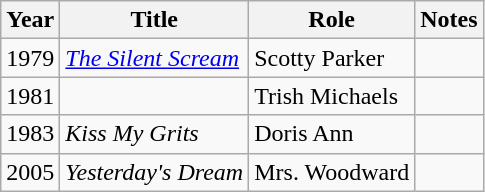<table class="wikitable sortable">
<tr>
<th>Year</th>
<th>Title</th>
<th>Role</th>
<th class="unsortable">Notes</th>
</tr>
<tr>
<td>1979</td>
<td><em><a href='#'>The Silent Scream</a></em></td>
<td>Scotty Parker</td>
<td></td>
</tr>
<tr>
<td>1981</td>
<td><em></em></td>
<td>Trish Michaels</td>
<td></td>
</tr>
<tr>
<td>1983</td>
<td><em>Kiss My Grits</em></td>
<td>Doris Ann</td>
<td></td>
</tr>
<tr>
<td>2005</td>
<td><em>Yesterday's Dream</em></td>
<td>Mrs. Woodward</td>
<td></td>
</tr>
</table>
